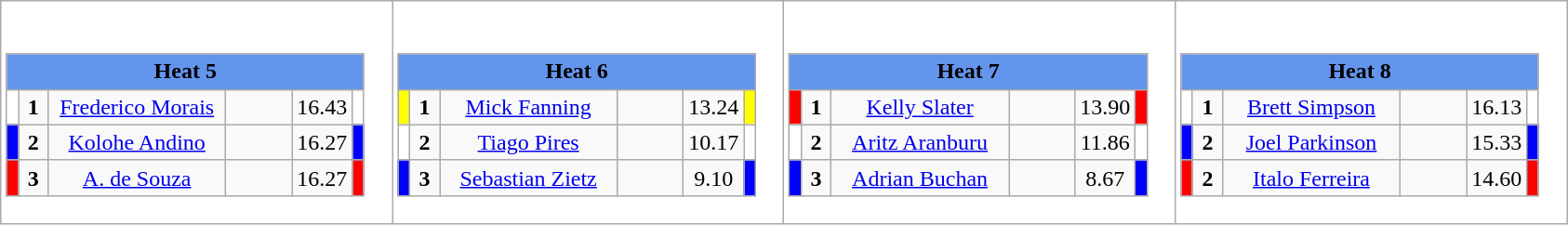<table class="wikitable" style="background:#fff;">
<tr>
<td><div><br><table class="wikitable">
<tr>
<td colspan="6"  style="text-align:center; background:#6495ed;"><strong>Heat 5</strong></td>
</tr>
<tr>
<td style="width:01px; background: #fff;"></td>
<td style="width:14px; text-align:center;"><strong>1</strong></td>
<td style="width:120px; text-align:center;"><a href='#'>Frederico Morais</a></td>
<td style="width:40px; text-align:center;"></td>
<td style="width:20px; text-align:center;">16.43</td>
<td style="width:01px; background: #fff;"></td>
</tr>
<tr>
<td style="width:01px; background: #00f;"></td>
<td style="width:14px; text-align:center;"><strong>2</strong></td>
<td style="width:120px; text-align:center;"><a href='#'>Kolohe Andino</a></td>
<td style="width:40px; text-align:center;"></td>
<td style="width:20px; text-align:center;">16.27</td>
<td style="width:01px; background: #00f;"></td>
</tr>
<tr>
<td style="width:01px; background: #f00;"></td>
<td style="width:14px; text-align:center;"><strong>3</strong></td>
<td style="width:120px; text-align:center;"><a href='#'>A. de Souza</a></td>
<td style="width:40px; text-align:center;"></td>
<td style="width:20px; text-align:center;">16.27</td>
<td style="width:01px; background: #f00;"></td>
</tr>
</table>
</div></td>
<td><div><br><table class="wikitable">
<tr>
<td colspan="6"  style="text-align:center; background:#6495ed;"><strong>Heat 6</strong></td>
</tr>
<tr>
<td style="width:01px; background: #ff0;"></td>
<td style="width:14px; text-align:center;"><strong>1</strong></td>
<td style="width:120px; text-align:center;"><a href='#'>Mick Fanning</a></td>
<td style="width:40px; text-align:center;"></td>
<td style="width:20px; text-align:center;">13.24</td>
<td style="width:01px; background: #ff0;"></td>
</tr>
<tr>
<td style="width:01px; background: #fff;"></td>
<td style="width:14px; text-align:center;"><strong>2</strong></td>
<td style="width:120px; text-align:center;"><a href='#'>Tiago Pires</a></td>
<td style="width:40px; text-align:center;"></td>
<td style="width:20px; text-align:center;">10.17</td>
<td style="width:01px; background: #fff;"></td>
</tr>
<tr>
<td style="width:01px; background: #00f;"></td>
<td style="width:14px; text-align:center;"><strong>3</strong></td>
<td style="width:120px; text-align:center;"><a href='#'>Sebastian Zietz</a></td>
<td style="width:40px; text-align:center;"></td>
<td style="width:20px; text-align:center;">9.10</td>
<td style="width:01px; background: #00f;"></td>
</tr>
</table>
</div></td>
<td><div><br><table class="wikitable">
<tr>
<td colspan="6"  style="text-align:center; background:#6495ed;"><strong>Heat 7</strong></td>
</tr>
<tr>
<td style="width:01px; background: #f00;"></td>
<td style="width:14px; text-align:center;"><strong>1</strong></td>
<td style="width:120px; text-align:center;"><a href='#'>Kelly Slater</a></td>
<td style="width:40px; text-align:center;"></td>
<td style="width:20px; text-align:center;">13.90</td>
<td style="width:01px; background: #f00;"></td>
</tr>
<tr>
<td style="width:01px; background: #fff;"></td>
<td style="width:14px; text-align:center;"><strong>2</strong></td>
<td style="width:120px; text-align:center;"><a href='#'>Aritz Aranburu</a></td>
<td style="width:40px; text-align:center;"></td>
<td style="width:20px; text-align:center;">11.86</td>
<td style="width:01px; background: #fff;"></td>
</tr>
<tr>
<td style="width:01px; background: #00f;"></td>
<td style="width:14px; text-align:center;"><strong>3</strong></td>
<td style="width:120px; text-align:center;"><a href='#'>Adrian Buchan</a></td>
<td style="width:40px; text-align:center;"></td>
<td style="width:20px; text-align:center;">8.67</td>
<td style="width:01px; background: #00f;"></td>
</tr>
</table>
</div></td>
<td><div><br><table class="wikitable">
<tr>
<td colspan="6"  style="text-align:center; background:#6495ed;"><strong>Heat 8</strong></td>
</tr>
<tr>
<td style="width:01px; background: #fff;"></td>
<td style="width:14px; text-align:center;"><strong>1</strong></td>
<td style="width:120px; text-align:center;"><a href='#'>Brett Simpson</a></td>
<td style="width:40px; text-align:center;"></td>
<td style="width:20px; text-align:center;">16.13</td>
<td style="width:01px; background: #fff;"></td>
</tr>
<tr>
<td style="width:01px; background: #00f;"></td>
<td style="width:14px; text-align:center;"><strong>2</strong></td>
<td style="width:120px; text-align:center;"><a href='#'>Joel Parkinson</a></td>
<td style="width:40px; text-align:center;"></td>
<td style="width:20px; text-align:center;">15.33</td>
<td style="width:01px; background: #00f;"></td>
</tr>
<tr>
<td style="width:01px; background: #f00;"></td>
<td style="width:14px; text-align:center;"><strong>2</strong></td>
<td style="width:120px; text-align:center;"><a href='#'>Italo Ferreira</a></td>
<td style="width:40px; text-align:center;"></td>
<td style="width:20px; text-align:center;">14.60</td>
<td style="width:01px; background: #f00;"></td>
</tr>
</table>
</div></td>
</tr>
</table>
